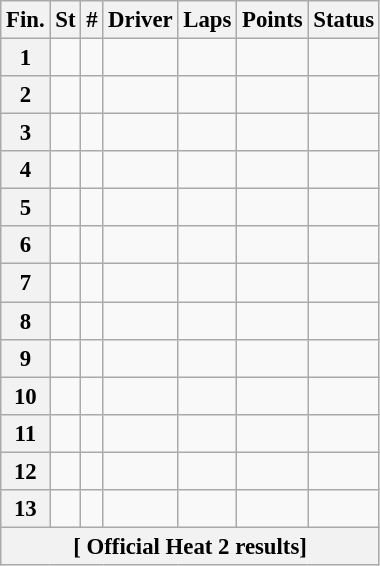<table class="wikitable" style="font-size:95%">
<tr>
<th>Fin.</th>
<th>St</th>
<th>#</th>
<th>Driver</th>
<th>Laps</th>
<th>Points</th>
<th>Status</th>
</tr>
<tr>
<th>1</th>
<td></td>
<td></td>
<td></td>
<td></td>
<td></td>
<td></td>
</tr>
<tr>
<th>2</th>
<td></td>
<td></td>
<td></td>
<td></td>
<td></td>
<td></td>
</tr>
<tr>
<th>3</th>
<td></td>
<td></td>
<td></td>
<td></td>
<td></td>
<td></td>
</tr>
<tr>
<th>4</th>
<td></td>
<td></td>
<td></td>
<td></td>
<td></td>
<td></td>
</tr>
<tr>
<th>5</th>
<td></td>
<td></td>
<td></td>
<td></td>
<td></td>
<td></td>
</tr>
<tr>
<th>6</th>
<td></td>
<td></td>
<td></td>
<td></td>
<td></td>
<td></td>
</tr>
<tr>
<th>7</th>
<td></td>
<td></td>
<td></td>
<td></td>
<td></td>
<td></td>
</tr>
<tr>
<th>8</th>
<td></td>
<td></td>
<td></td>
<td></td>
<td></td>
<td></td>
</tr>
<tr>
<th>9</th>
<td></td>
<td></td>
<td></td>
<td></td>
<td></td>
<td></td>
</tr>
<tr>
<th>10</th>
<td></td>
<td></td>
<td></td>
<td></td>
<td></td>
<td></td>
</tr>
<tr>
<th>11</th>
<td></td>
<td></td>
<td></td>
<td></td>
<td></td>
<td></td>
</tr>
<tr>
<th>12</th>
<td></td>
<td></td>
<td></td>
<td></td>
<td></td>
<td></td>
</tr>
<tr>
<th>13</th>
<td></td>
<td></td>
<td></td>
<td></td>
<td></td>
<td></td>
</tr>
<tr>
<th colspan="9">[ Official Heat 2 results]</th>
</tr>
</table>
